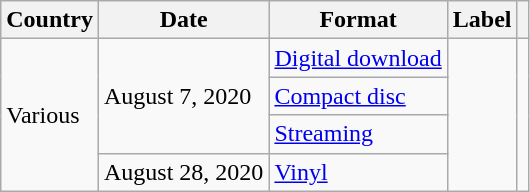<table class="wikitable">
<tr>
<th>Country</th>
<th>Date</th>
<th>Format</th>
<th>Label</th>
<th></th>
</tr>
<tr>
<td rowspan="4">Various</td>
<td rowspan="3">August 7, 2020</td>
<td><a href='#'>Digital download</a></td>
<td rowspan="4"></td>
<td rowspan="4"></td>
</tr>
<tr>
<td><a href='#'>Compact disc</a></td>
</tr>
<tr>
<td><a href='#'>Streaming</a></td>
</tr>
<tr>
<td>August 28, 2020</td>
<td><a href='#'>Vinyl</a></td>
</tr>
</table>
